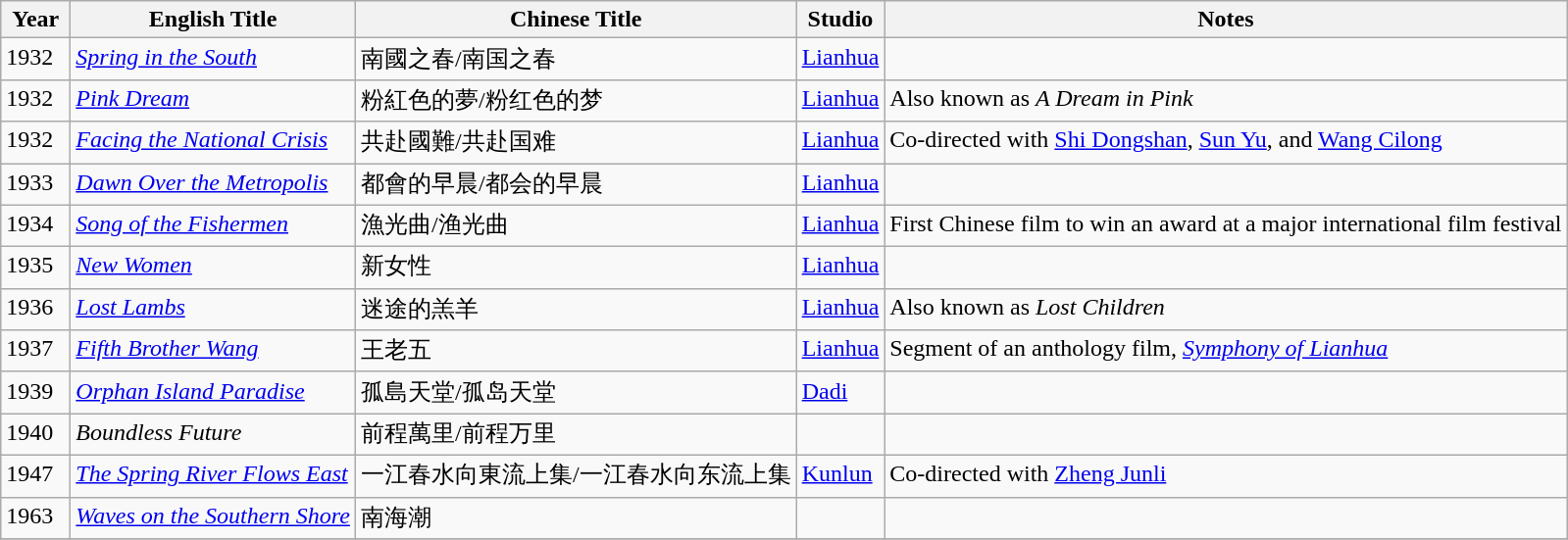<table class="wikitable">
<tr>
<th align="left" valign="top" width="40">Year</th>
<th align="left" valign="top">English Title</th>
<th align="left" valign="top">Chinese Title</th>
<th align="left" valign="top">Studio</th>
<th align="left" valign="top">Notes</th>
</tr>
<tr>
<td align="left" valign="top">1932</td>
<td align="left" valign="top"><em><a href='#'>Spring in the South</a></em></td>
<td align="left" valign="top">南國之春/南国之春</td>
<td align="left" valign="top"><a href='#'>Lianhua</a></td>
<td align="left" valign="top"></td>
</tr>
<tr>
<td align="left" valign="top">1932</td>
<td align="left" valign="top"><em><a href='#'>Pink Dream</a></em></td>
<td align="left" valign="top">粉紅色的夢/粉红色的梦</td>
<td align="left" valign="top"><a href='#'>Lianhua</a></td>
<td align="left" valign="top">Also known as <em>A Dream in Pink</em></td>
</tr>
<tr>
<td align="left" valign="top">1932</td>
<td align="left" valign="top"><em><a href='#'>Facing the National Crisis</a></em></td>
<td align="left" valign="top">共赴國難/共赴国难</td>
<td align="left" valign="top"><a href='#'>Lianhua</a></td>
<td align="left" valign="top">Co-directed with <a href='#'>Shi Dongshan</a>, <a href='#'>Sun Yu</a>, and <a href='#'>Wang Cilong</a></td>
</tr>
<tr>
<td align="left" valign="top">1933</td>
<td align="left" valign="top"><em><a href='#'>Dawn Over the Metropolis</a></em></td>
<td align="left" valign="top">都會的早晨/都会的早晨</td>
<td align="left" valign="top"><a href='#'>Lianhua</a></td>
<td align="left" valign="top"></td>
</tr>
<tr>
<td align="left" valign="top">1934</td>
<td align="left" valign="top"><em><a href='#'>Song of the Fishermen</a></em></td>
<td align="left" valign="top">漁光曲/渔光曲</td>
<td align="left" valign="top"><a href='#'>Lianhua</a></td>
<td align="left" valign="top">First Chinese film to win an award at a major international film festival</td>
</tr>
<tr>
<td align="left" valign="top">1935</td>
<td align="left" valign="top"><em><a href='#'>New Women</a></em></td>
<td align="left" valign="top">新女性</td>
<td align="left" valign="top"><a href='#'>Lianhua</a></td>
<td align="left" valign="top"></td>
</tr>
<tr>
<td align="left" valign="top">1936</td>
<td align="left" valign="top"><em><a href='#'>Lost Lambs</a></em></td>
<td align="left" valign="top">迷途的羔羊</td>
<td align="left" valign="top"><a href='#'>Lianhua</a></td>
<td align="left" valign="top">Also known as <em>Lost Children</em></td>
</tr>
<tr>
<td align="left" valign="top">1937</td>
<td align="left" valign="top"><em><a href='#'>Fifth Brother Wang</a></em></td>
<td align="left" valign="top">王老五</td>
<td align="left" valign="top"><a href='#'>Lianhua</a></td>
<td align="left" valign="top">Segment of an anthology film, <em><a href='#'>Symphony of Lianhua</a></em></td>
</tr>
<tr>
<td align="left" valign="top">1939</td>
<td align="left" valign="top"><em><a href='#'>Orphan Island Paradise</a></em></td>
<td align="left" valign="top">孤島天堂/孤岛天堂</td>
<td align="left" valign="top"><a href='#'>Dadi</a></td>
<td align="left" valign="top"></td>
</tr>
<tr>
<td align="left" valign="top">1940</td>
<td align="left" valign="top"><em>Boundless Future</em></td>
<td align="left" valign="top">前程萬里/前程万里</td>
<td align="left" valign="top"></td>
<td align="left" valign="top"></td>
</tr>
<tr>
<td align="left" valign="top">1947</td>
<td align="left" valign="top"><em><a href='#'>The Spring River Flows East</a></em></td>
<td align="left" valign="top">一江春水向東流上集/一江春水向东流上集</td>
<td align="left" valign="top"><a href='#'>Kunlun</a></td>
<td align="left" valign="top">Co-directed with <a href='#'>Zheng Junli</a></td>
</tr>
<tr>
<td align="left" valign="top">1963</td>
<td align="left" valign="top"><em><a href='#'>Waves on the Southern Shore</a></em></td>
<td align="left" valign="top">南海潮</td>
<td align="left" valign="top"></td>
<td align="left" valign="top"></td>
</tr>
<tr>
</tr>
</table>
